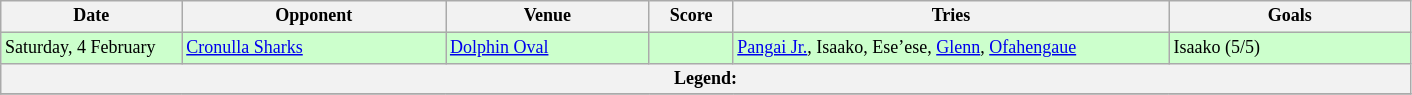<table class="wikitable" style="font-size:75%;">
<tr>
<th width="115">Date</th>
<th width="170">Opponent</th>
<th width="130">Venue</th>
<th width="50">Score</th>
<th width="285">Tries</th>
<th width="155">Goals</th>
</tr>
<tr bgcolor= #CCFFCC>
<td>Saturday, 4 February</td>
<td> <a href='#'>Cronulla Sharks</a></td>
<td><a href='#'>Dolphin Oval</a></td>
<td style="text-align:center;"></td>
<td><a href='#'>Pangai Jr.</a>, Isaako, Ese’ese, <a href='#'>Glenn</a>, <a href='#'>Ofahengaue</a></td>
<td>Isaako (5/5)</td>
</tr>
<tr>
<th colspan="8"><strong>Legend</strong>:   </th>
</tr>
<tr>
</tr>
</table>
